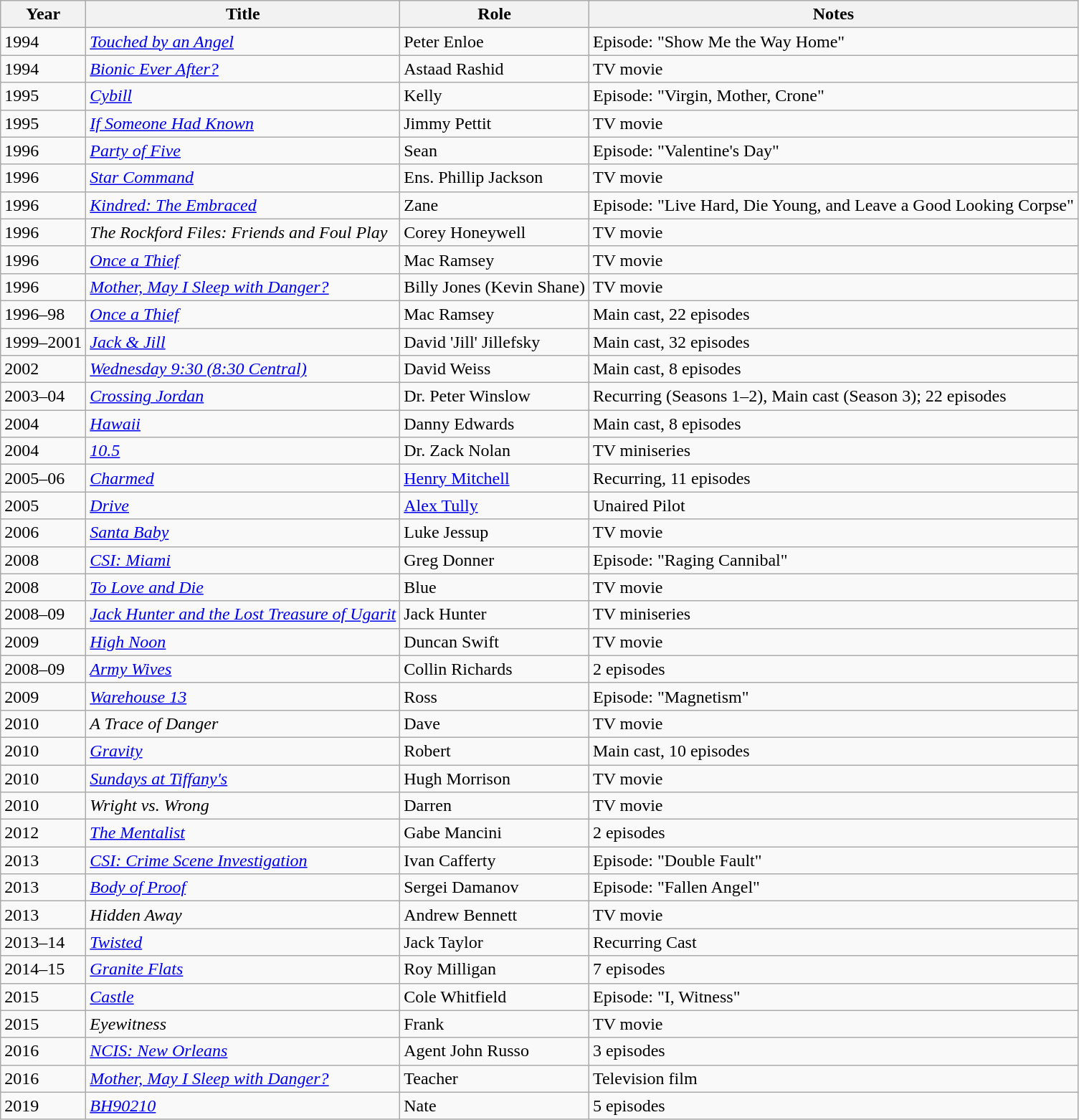<table class="wikitable sortable">
<tr>
<th>Year</th>
<th>Title</th>
<th>Role</th>
<th class="unsortable">Notes</th>
</tr>
<tr>
<td>1994</td>
<td><em><a href='#'>Touched by an Angel</a></em></td>
<td>Peter Enloe</td>
<td>Episode: "Show Me the Way Home"</td>
</tr>
<tr>
<td>1994</td>
<td><em><a href='#'>Bionic Ever After?</a></em></td>
<td>Astaad Rashid</td>
<td>TV movie</td>
</tr>
<tr>
<td>1995</td>
<td><em><a href='#'>Cybill</a></em></td>
<td>Kelly</td>
<td>Episode: "Virgin, Mother, Crone"</td>
</tr>
<tr>
<td>1995</td>
<td><em><a href='#'>If Someone Had Known</a></em></td>
<td>Jimmy Pettit</td>
<td>TV movie</td>
</tr>
<tr>
<td>1996</td>
<td><em><a href='#'>Party of Five</a></em></td>
<td>Sean</td>
<td>Episode: "Valentine's Day"</td>
</tr>
<tr>
<td>1996</td>
<td><em><a href='#'>Star Command</a></em></td>
<td>Ens. Phillip Jackson</td>
<td>TV movie</td>
</tr>
<tr>
<td>1996</td>
<td><em><a href='#'>Kindred: The Embraced</a></em></td>
<td>Zane</td>
<td>Episode: "Live Hard, Die Young, and Leave a Good Looking Corpse"</td>
</tr>
<tr>
<td>1996</td>
<td><em>The Rockford Files: Friends and Foul Play</em></td>
<td>Corey Honeywell</td>
<td>TV movie</td>
</tr>
<tr>
<td>1996</td>
<td><em><a href='#'>Once a Thief</a></em></td>
<td>Mac Ramsey</td>
<td>TV movie</td>
</tr>
<tr>
<td>1996</td>
<td><em><a href='#'>Mother, May I Sleep with Danger?</a></em></td>
<td>Billy Jones (Kevin Shane)</td>
<td>TV movie</td>
</tr>
<tr>
<td>1996–98</td>
<td><em><a href='#'>Once a Thief</a></em></td>
<td>Mac Ramsey</td>
<td>Main cast, 22 episodes</td>
</tr>
<tr>
<td>1999–2001</td>
<td><em><a href='#'>Jack & Jill</a></em></td>
<td>David 'Jill' Jillefsky</td>
<td>Main cast, 32 episodes</td>
</tr>
<tr>
<td>2002</td>
<td><em><a href='#'>Wednesday 9:30 (8:30 Central)</a></em></td>
<td>David Weiss</td>
<td>Main cast, 8 episodes</td>
</tr>
<tr>
<td>2003–04</td>
<td><em><a href='#'>Crossing Jordan</a></em></td>
<td>Dr. Peter Winslow</td>
<td>Recurring (Seasons 1–2), Main cast (Season 3); 22 episodes</td>
</tr>
<tr>
<td>2004</td>
<td><em><a href='#'>Hawaii</a></em></td>
<td>Danny Edwards</td>
<td>Main cast, 8 episodes</td>
</tr>
<tr>
<td>2004</td>
<td><em><a href='#'>10.5</a></em></td>
<td>Dr. Zack Nolan</td>
<td>TV miniseries</td>
</tr>
<tr>
<td>2005–06</td>
<td><em><a href='#'>Charmed</a></em></td>
<td><a href='#'>Henry Mitchell</a></td>
<td>Recurring, 11 episodes</td>
</tr>
<tr>
<td>2005</td>
<td><em><a href='#'>Drive</a></em></td>
<td><a href='#'>Alex Tully</a></td>
<td>Unaired Pilot</td>
</tr>
<tr>
<td>2006</td>
<td><em><a href='#'>Santa Baby</a></em></td>
<td>Luke Jessup</td>
<td>TV movie</td>
</tr>
<tr>
<td>2008</td>
<td><em><a href='#'>CSI: Miami</a></em></td>
<td>Greg Donner</td>
<td>Episode: "Raging Cannibal"</td>
</tr>
<tr>
<td>2008</td>
<td><em><a href='#'>To Love and Die</a></em></td>
<td>Blue</td>
<td>TV movie</td>
</tr>
<tr>
<td>2008–09</td>
<td><em><a href='#'>Jack Hunter and the Lost Treasure of Ugarit</a></em></td>
<td>Jack Hunter</td>
<td>TV miniseries</td>
</tr>
<tr>
<td>2009</td>
<td><em><a href='#'>High Noon</a></em></td>
<td>Duncan Swift</td>
<td>TV movie</td>
</tr>
<tr>
<td>2008–09</td>
<td><em><a href='#'>Army Wives</a></em></td>
<td>Collin Richards</td>
<td>2 episodes</td>
</tr>
<tr>
<td>2009</td>
<td><em><a href='#'>Warehouse 13</a></em></td>
<td>Ross</td>
<td>Episode: "Magnetism"</td>
</tr>
<tr>
<td>2010</td>
<td><em>A Trace of Danger</em></td>
<td>Dave</td>
<td>TV movie</td>
</tr>
<tr>
<td>2010</td>
<td><em><a href='#'>Gravity</a></em></td>
<td>Robert</td>
<td>Main cast, 10 episodes</td>
</tr>
<tr>
<td>2010</td>
<td><em><a href='#'>Sundays at Tiffany's</a></em></td>
<td>Hugh Morrison</td>
<td>TV movie</td>
</tr>
<tr>
<td>2010</td>
<td><em>Wright vs. Wrong</em></td>
<td>Darren</td>
<td>TV movie</td>
</tr>
<tr>
<td>2012</td>
<td><em><a href='#'>The Mentalist</a></em></td>
<td>Gabe Mancini</td>
<td>2 episodes</td>
</tr>
<tr>
<td>2013</td>
<td><em><a href='#'>CSI: Crime Scene Investigation</a></em></td>
<td>Ivan Cafferty</td>
<td>Episode: "Double Fault"</td>
</tr>
<tr>
<td>2013</td>
<td><em><a href='#'>Body of Proof</a></em></td>
<td>Sergei Damanov</td>
<td>Episode: "Fallen Angel"</td>
</tr>
<tr>
<td>2013</td>
<td><em>Hidden Away</em></td>
<td>Andrew Bennett</td>
<td>TV movie</td>
</tr>
<tr>
<td>2013–14</td>
<td><em><a href='#'>Twisted</a></em></td>
<td>Jack Taylor</td>
<td>Recurring Cast</td>
</tr>
<tr>
<td>2014–15</td>
<td><em><a href='#'>Granite Flats</a></em></td>
<td>Roy Milligan</td>
<td>7 episodes</td>
</tr>
<tr>
<td>2015</td>
<td><em><a href='#'>Castle</a></em></td>
<td>Cole Whitfield</td>
<td>Episode: "I, Witness"</td>
</tr>
<tr>
<td>2015</td>
<td><em>Eyewitness</em></td>
<td>Frank</td>
<td>TV movie</td>
</tr>
<tr>
<td>2016</td>
<td><em><a href='#'>NCIS: New Orleans</a></em></td>
<td>Agent John Russo</td>
<td>3 episodes</td>
</tr>
<tr>
<td>2016</td>
<td><em><a href='#'>Mother, May I Sleep with Danger?</a></em></td>
<td>Teacher</td>
<td>Television film</td>
</tr>
<tr>
<td>2019</td>
<td><em><a href='#'>BH90210</a></em></td>
<td>Nate</td>
<td>5 episodes</td>
</tr>
</table>
